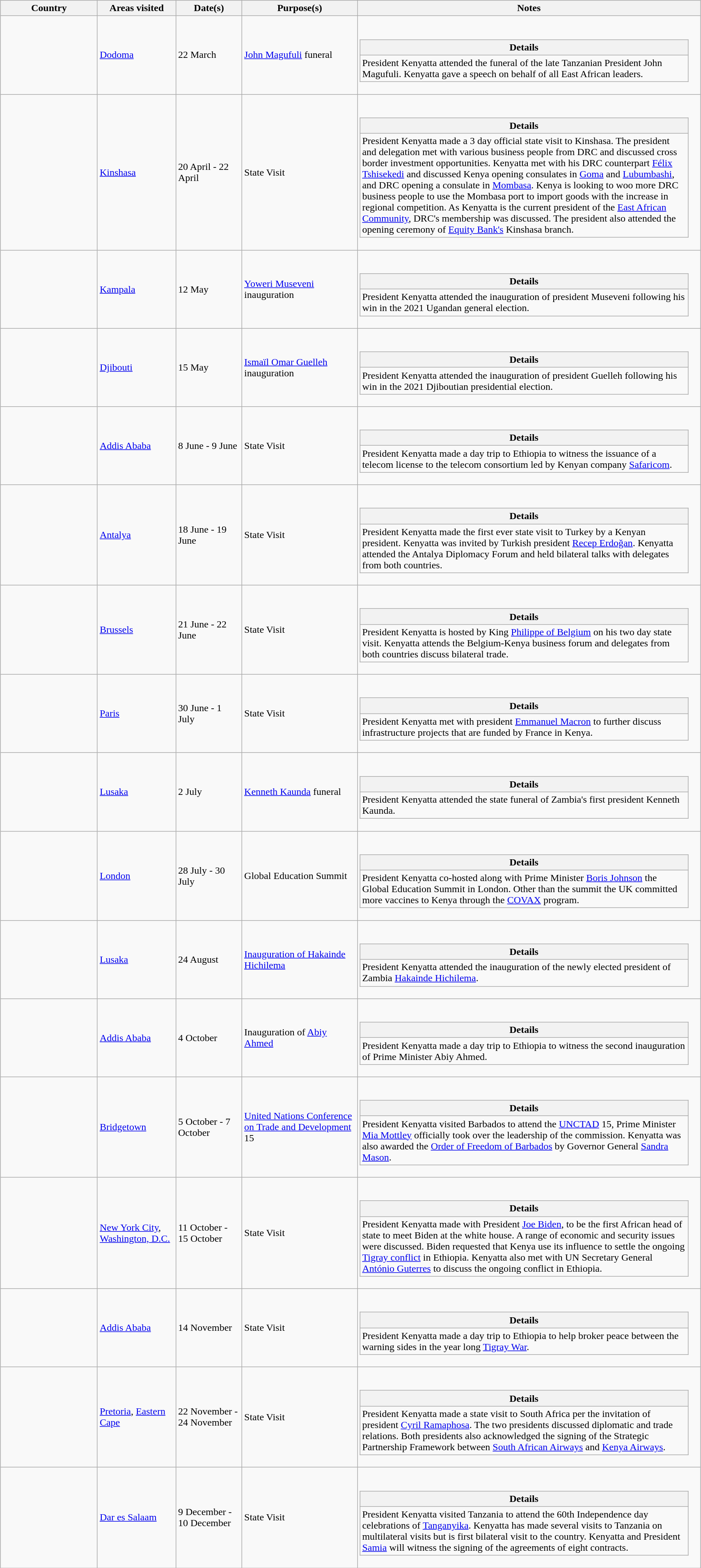<table class="wikitable sortable outercollapse" style="margin: 1em auto 1em auto">
<tr>
<th width="150">Country</th>
<th width="120">Areas visited</th>
<th width="100">Date(s)</th>
<th width="180">Purpose(s)</th>
<th width="550">Notes</th>
</tr>
<tr>
<td></td>
<td><a href='#'>Dodoma</a></td>
<td>22 March</td>
<td><a href='#'>John Magufuli</a> funeral</td>
<td><br><table class="wikitable collapsible innercollapse">
<tr>
<th>Details</th>
</tr>
<tr>
<td>President Kenyatta attended the funeral of the late Tanzanian President John Magufuli. Kenyatta gave a speech on behalf of all East African leaders.</td>
</tr>
</table>
</td>
</tr>
<tr>
<td></td>
<td><a href='#'>Kinshasa</a></td>
<td>20 April - 22 April</td>
<td>State Visit</td>
<td><br><table class="wikitable collapsible innercollapse">
<tr>
<th>Details</th>
</tr>
<tr>
<td>President Kenyatta made a 3 day official state visit to Kinshasa. The president and delegation met with various business people from DRC and discussed cross border investment opportunities. Kenyatta met with his DRC counterpart <a href='#'>Félix Tshisekedi</a> and discussed Kenya opening consulates in <a href='#'>Goma</a> and <a href='#'>Lubumbashi</a>, and DRC opening a consulate in <a href='#'>Mombasa</a>. Kenya is looking to woo more DRC business people to use the Mombasa port to import goods with the increase in regional competition. As Kenyatta is the current president of the <a href='#'>East African Community</a>, DRC's membership was discussed. The president also attended the opening ceremony of <a href='#'>Equity Bank's</a> Kinshasa branch.</td>
</tr>
</table>
</td>
</tr>
<tr>
<td></td>
<td><a href='#'>Kampala</a></td>
<td>12 May</td>
<td><a href='#'>Yoweri Museveni</a> inauguration</td>
<td><br><table class="wikitable collapsible innercollapse">
<tr>
<th>Details</th>
</tr>
<tr>
<td>President Kenyatta attended the inauguration of president Museveni following his win in the 2021 Ugandan general election.</td>
</tr>
</table>
</td>
</tr>
<tr>
<td></td>
<td><a href='#'>Djibouti</a></td>
<td>15 May</td>
<td><a href='#'>Ismaïl Omar Guelleh</a> inauguration</td>
<td><br><table class="wikitable collapsible innercollapse">
<tr>
<th>Details</th>
</tr>
<tr>
<td>President Kenyatta attended the inauguration of president Guelleh following his win in the 2021 Djiboutian presidential election.</td>
</tr>
</table>
</td>
</tr>
<tr>
<td></td>
<td><a href='#'>Addis Ababa</a></td>
<td>8 June - 9 June</td>
<td>State Visit</td>
<td><br><table class="wikitable collapsible innercollapse">
<tr>
<th>Details</th>
</tr>
<tr>
<td>President Kenyatta made a day trip to Ethiopia to witness the issuance of a telecom license to the telecom consortium led by Kenyan company <a href='#'>Safaricom</a>.</td>
</tr>
</table>
</td>
</tr>
<tr>
<td></td>
<td><a href='#'>Antalya</a></td>
<td>18 June - 19 June</td>
<td>State Visit</td>
<td><br><table class="wikitable collapsible innercollapse">
<tr>
<th>Details</th>
</tr>
<tr>
<td>President Kenyatta made the first ever state visit to Turkey by a Kenyan president. Kenyatta was invited by Turkish president <a href='#'>Recep Erdoğan</a>. Kenyatta attended the Antalya Diplomacy Forum and held bilateral talks with delegates from both countries.</td>
</tr>
</table>
</td>
</tr>
<tr>
<td></td>
<td><a href='#'>Brussels</a></td>
<td>21 June - 22 June</td>
<td>State Visit</td>
<td><br><table class="wikitable collapsible innercollapse">
<tr>
<th>Details</th>
</tr>
<tr>
<td>President Kenyatta is hosted by King <a href='#'>Philippe of Belgium</a> on his two day state visit. Kenyatta attends the Belgium-Kenya business forum and delegates from both countries discuss bilateral trade.</td>
</tr>
</table>
</td>
</tr>
<tr>
<td></td>
<td><a href='#'>Paris</a></td>
<td>30 June - 1 July</td>
<td>State Visit</td>
<td><br><table class="wikitable collapsible innercollapse">
<tr>
<th>Details</th>
</tr>
<tr>
<td>President Kenyatta met with president <a href='#'>Emmanuel Macron</a> to further discuss infrastructure projects that are funded by France in Kenya.</td>
</tr>
</table>
</td>
</tr>
<tr>
<td></td>
<td><a href='#'>Lusaka</a></td>
<td>2 July</td>
<td><a href='#'>Kenneth Kaunda</a> funeral</td>
<td><br><table class="wikitable collapsible innercollapse">
<tr>
<th>Details</th>
</tr>
<tr>
<td>President Kenyatta attended the state funeral of Zambia's first president Kenneth Kaunda.</td>
</tr>
</table>
</td>
</tr>
<tr>
<td></td>
<td><a href='#'>London</a></td>
<td>28 July - 30 July</td>
<td>Global Education Summit</td>
<td><br><table class="wikitable collapsible innercollapse">
<tr>
<th>Details</th>
</tr>
<tr>
<td>President Kenyatta co-hosted along with Prime Minister <a href='#'>Boris Johnson</a> the Global Education Summit in London. Other than the summit the UK committed more vaccines to Kenya through the <a href='#'>COVAX</a> program.</td>
</tr>
</table>
</td>
</tr>
<tr>
<td></td>
<td><a href='#'>Lusaka</a></td>
<td>24 August</td>
<td><a href='#'>Inauguration of Hakainde Hichilema</a></td>
<td><br><table class="wikitable collapsible innercollapse">
<tr>
<th>Details</th>
</tr>
<tr>
<td>President Kenyatta attended the inauguration of the newly elected president of Zambia <a href='#'>Hakainde Hichilema</a>.</td>
</tr>
</table>
</td>
</tr>
<tr>
<td></td>
<td><a href='#'>Addis Ababa</a></td>
<td>4 October</td>
<td>Inauguration of <a href='#'>Abiy Ahmed</a></td>
<td><br><table class="wikitable collapsible innercollapse">
<tr>
<th>Details</th>
</tr>
<tr>
<td>President Kenyatta made a day trip to Ethiopia to witness the second inauguration of Prime Minister Abiy Ahmed.</td>
</tr>
</table>
</td>
</tr>
<tr>
<td></td>
<td><a href='#'>Bridgetown</a></td>
<td>5 October - 7 October</td>
<td><a href='#'>United Nations Conference on Trade and Development</a> 15</td>
<td><br><table class="wikitable collapsible innercollapse">
<tr>
<th>Details</th>
</tr>
<tr>
<td>President Kenyatta visited Barbados to attend the <a href='#'>UNCTAD</a> 15, Prime Minister <a href='#'>Mia Mottley</a> officially took over the leadership of the commission. Kenyatta was also awarded the <a href='#'>Order of Freedom of Barbados</a> by Governor General <a href='#'>Sandra Mason</a>.</td>
</tr>
</table>
</td>
</tr>
<tr>
<td></td>
<td><a href='#'>New York City</a>, <a href='#'>Washington, D.C.</a></td>
<td>11 October - 15 October</td>
<td>State Visit</td>
<td><br><table class="wikitable collapsible innercollapse">
<tr>
<th>Details</th>
</tr>
<tr>
<td>President Kenyatta made with President <a href='#'>Joe Biden</a>, to be the first African head of state to meet Biden at the white house. A range of economic and security issues were discussed.  Biden requested that Kenya use its influence to settle the ongoing <a href='#'>Tigray conflict</a> in Ethiopia. Kenyatta also met with UN Secretary General <a href='#'>António Guterres</a> to discuss the ongoing conflict in Ethiopia.</td>
</tr>
</table>
</td>
</tr>
<tr>
<td></td>
<td><a href='#'>Addis Ababa</a></td>
<td>14 November</td>
<td>State Visit</td>
<td><br><table class="wikitable collapsible innercollapse">
<tr>
<th>Details</th>
</tr>
<tr>
<td>President Kenyatta made a day trip to Ethiopia to help broker peace between the warning sides in the year long <a href='#'>Tigray War</a>.</td>
</tr>
</table>
</td>
</tr>
<tr>
<td></td>
<td><a href='#'>Pretoria</a>, <a href='#'>Eastern Cape</a></td>
<td>22 November - 24 November</td>
<td>State Visit</td>
<td><br><table class="wikitable collapsible innercollapse">
<tr>
<th>Details</th>
</tr>
<tr>
<td>President Kenyatta made a state visit to South Africa per the invitation of president <a href='#'>Cyril Ramaphosa</a>. The two presidents discussed diplomatic and trade relations. Both presidents also acknowledged the signing of the Strategic Partnership Framework between <a href='#'>South African Airways</a> and <a href='#'>Kenya Airways</a>.</td>
</tr>
</table>
</td>
</tr>
<tr>
<td></td>
<td><a href='#'>Dar es Salaam</a></td>
<td>9 December - 10 December</td>
<td>State Visit</td>
<td><br><table class="wikitable collapsible innercollapse">
<tr>
<th>Details</th>
</tr>
<tr>
<td>President Kenyatta visited Tanzania to attend the 60th Independence day celebrations of <a href='#'>Tanganyika</a>. Kenyatta has made several visits to Tanzania on multilateral visits but is first bilateral visit to the country. Kenyatta and President <a href='#'>Samia</a> will witness the signing of the agreements of eight contracts.</td>
</tr>
</table>
</td>
</tr>
</table>
